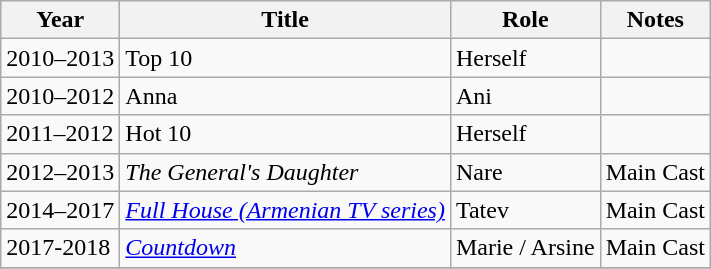<table class="wikitable sortable plainrowheaders">
<tr>
<th>Year</th>
<th>Title</th>
<th>Role</th>
<th class="unsortable">Notes</th>
</tr>
<tr>
<td>2010–2013</td>
<td>Top 10</td>
<td>Herself</td>
<td></td>
</tr>
<tr>
<td>2010–2012</td>
<td>Anna</td>
<td>Ani</td>
<td></td>
</tr>
<tr>
<td>2011–2012</td>
<td>Hot 10</td>
<td>Herself</td>
<td></td>
</tr>
<tr>
<td>2012–2013</td>
<td><em>The General's Daughter</em></td>
<td>Nare</td>
<td>Main Cast</td>
</tr>
<tr>
<td>2014–2017</td>
<td><em><a href='#'>Full House (Armenian TV series)</a></em></td>
<td>Tatev</td>
<td>Main Cast</td>
</tr>
<tr>
<td>2017-2018</td>
<td><em><a href='#'>Countdown</a></em></td>
<td>Marie / Arsine</td>
<td>Main Cast</td>
</tr>
<tr>
</tr>
</table>
